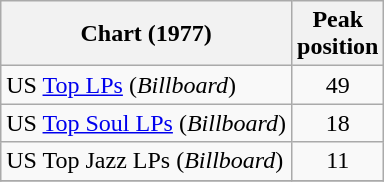<table class="wikitable">
<tr>
<th>Chart (1977)</th>
<th>Peak<br>position</th>
</tr>
<tr>
<td>US <a href='#'>Top LPs</a> (<em>Billboard</em>)</td>
<td align=center>49</td>
</tr>
<tr>
<td>US <a href='#'>Top Soul LPs</a> (<em>Billboard</em>)</td>
<td align=center>18</td>
</tr>
<tr>
<td>US Top Jazz LPs (<em>Billboard</em>)</td>
<td align=center>11</td>
</tr>
<tr>
</tr>
</table>
